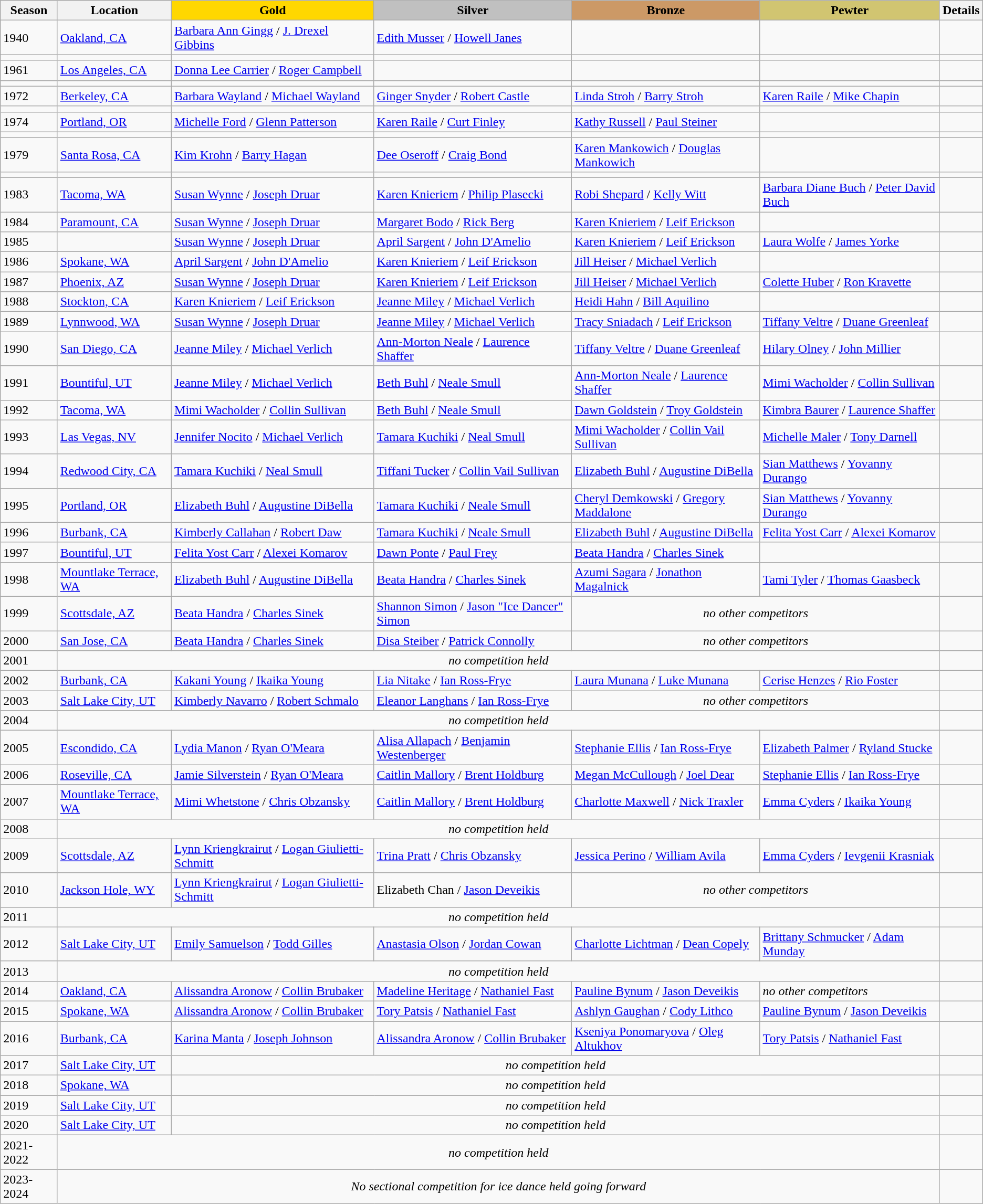<table class="wikitable">
<tr>
<th>Season</th>
<th>Location</th>
<td align=center bgcolor=gold><strong>Gold</strong></td>
<td align=center bgcolor=silver><strong>Silver</strong></td>
<td align=center bgcolor=cc9966><strong>Bronze</strong></td>
<td align=center bgcolor=d1c571><strong>Pewter</strong></td>
<th>Details</th>
</tr>
<tr>
<td>1940</td>
<td><a href='#'>Oakland, CA</a></td>
<td><a href='#'>Barbara Ann Gingg</a> / <a href='#'>J. Drexel Gibbins</a></td>
<td><a href='#'>Edith Musser</a> / <a href='#'>Howell Janes</a></td>
<td></td>
<td></td>
<td></td>
</tr>
<tr>
<td></td>
<td></td>
<td></td>
<td></td>
<td></td>
<td></td>
</tr>
<tr>
<td>1961</td>
<td><a href='#'>Los Angeles, CA</a></td>
<td><a href='#'>Donna Lee Carrier</a> / <a href='#'>Roger Campbell</a></td>
<td></td>
<td></td>
<td></td>
<td></td>
</tr>
<tr>
<td></td>
<td></td>
<td></td>
<td></td>
<td></td>
<td></td>
</tr>
<tr>
<td>1972</td>
<td><a href='#'>Berkeley, CA</a></td>
<td><a href='#'>Barbara Wayland</a> / <a href='#'>Michael Wayland</a></td>
<td><a href='#'>Ginger Snyder</a> / <a href='#'>Robert Castle</a></td>
<td><a href='#'>Linda Stroh</a> / <a href='#'>Barry Stroh</a></td>
<td><a href='#'>Karen Raile</a> / <a href='#'>Mike Chapin</a></td>
<td></td>
</tr>
<tr>
<td></td>
<td></td>
<td></td>
<td></td>
<td></td>
<td></td>
</tr>
<tr>
<td>1974</td>
<td><a href='#'>Portland, OR</a></td>
<td><a href='#'>Michelle Ford</a> / <a href='#'>Glenn Patterson</a></td>
<td><a href='#'>Karen Raile</a> / <a href='#'>Curt Finley</a></td>
<td><a href='#'>Kathy Russell</a> / <a href='#'>Paul Steiner</a></td>
<td></td>
<td></td>
</tr>
<tr>
<td></td>
<td></td>
<td></td>
<td></td>
<td></td>
<td></td>
</tr>
<tr>
<td>1979</td>
<td><a href='#'>Santa Rosa, CA</a></td>
<td><a href='#'>Kim Krohn</a> / <a href='#'>Barry Hagan</a></td>
<td><a href='#'>Dee Oseroff</a> / <a href='#'>Craig Bond</a></td>
<td><a href='#'>Karen Mankowich</a> / <a href='#'>Douglas Mankowich</a></td>
<td></td>
<td></td>
</tr>
<tr>
<td></td>
<td></td>
<td></td>
<td></td>
<td></td>
<td></td>
</tr>
<tr>
<td>1983</td>
<td><a href='#'>Tacoma, WA</a></td>
<td><a href='#'>Susan Wynne</a> / <a href='#'>Joseph Druar</a></td>
<td><a href='#'>Karen Knieriem</a> / <a href='#'>Philip Plasecki</a></td>
<td><a href='#'>Robi Shepard</a> / <a href='#'>Kelly Witt</a></td>
<td><a href='#'>Barbara Diane Buch</a> / <a href='#'>Peter David Buch</a></td>
<td></td>
</tr>
<tr>
<td>1984</td>
<td><a href='#'>Paramount, CA</a></td>
<td><a href='#'>Susan Wynne</a> / <a href='#'>Joseph Druar</a></td>
<td><a href='#'>Margaret Bodo</a> / <a href='#'>Rick Berg</a></td>
<td><a href='#'>Karen Knieriem</a> / <a href='#'>Leif Erickson</a></td>
<td></td>
<td></td>
</tr>
<tr>
<td>1985</td>
<td></td>
<td><a href='#'>Susan Wynne</a> / <a href='#'>Joseph Druar</a></td>
<td><a href='#'>April Sargent</a> / <a href='#'>John D'Amelio</a></td>
<td><a href='#'>Karen Knieriem</a> / <a href='#'>Leif Erickson</a></td>
<td><a href='#'>Laura Wolfe</a> / <a href='#'>James Yorke</a></td>
<td></td>
</tr>
<tr>
<td>1986</td>
<td><a href='#'>Spokane, WA</a></td>
<td><a href='#'>April Sargent</a> / <a href='#'>John D'Amelio</a></td>
<td><a href='#'>Karen Knieriem</a> / <a href='#'>Leif Erickson</a></td>
<td><a href='#'>Jill Heiser</a> / <a href='#'>Michael Verlich</a></td>
<td></td>
<td></td>
</tr>
<tr>
<td>1987</td>
<td><a href='#'>Phoenix, AZ</a></td>
<td><a href='#'>Susan Wynne</a> / <a href='#'>Joseph Druar</a></td>
<td><a href='#'>Karen Knieriem</a> / <a href='#'>Leif Erickson</a></td>
<td><a href='#'>Jill Heiser</a> / <a href='#'>Michael Verlich</a></td>
<td><a href='#'>Colette Huber</a> / <a href='#'>Ron Kravette</a></td>
<td></td>
</tr>
<tr>
<td>1988</td>
<td><a href='#'>Stockton, CA</a></td>
<td><a href='#'>Karen Knieriem</a> / <a href='#'>Leif Erickson</a></td>
<td><a href='#'>Jeanne Miley</a> / <a href='#'>Michael Verlich</a></td>
<td><a href='#'>Heidi Hahn</a> / <a href='#'>Bill Aquilino</a></td>
<td></td>
<td></td>
</tr>
<tr>
<td>1989</td>
<td><a href='#'>Lynnwood, WA</a></td>
<td><a href='#'>Susan Wynne</a> / <a href='#'>Joseph Druar</a></td>
<td><a href='#'>Jeanne Miley</a> / <a href='#'>Michael Verlich</a></td>
<td><a href='#'>Tracy Sniadach</a> / <a href='#'>Leif Erickson</a></td>
<td><a href='#'>Tiffany Veltre</a> / <a href='#'>Duane Greenleaf</a></td>
<td></td>
</tr>
<tr>
<td>1990</td>
<td><a href='#'>San Diego, CA</a></td>
<td><a href='#'>Jeanne Miley</a> / <a href='#'>Michael Verlich</a></td>
<td><a href='#'>Ann-Morton Neale</a> / <a href='#'>Laurence Shaffer</a></td>
<td><a href='#'>Tiffany Veltre</a> / <a href='#'>Duane Greenleaf</a></td>
<td><a href='#'>Hilary Olney</a> / <a href='#'>John Millier</a></td>
<td></td>
</tr>
<tr>
<td>1991</td>
<td><a href='#'>Bountiful, UT</a></td>
<td><a href='#'>Jeanne Miley</a> / <a href='#'>Michael Verlich</a></td>
<td><a href='#'>Beth Buhl</a> / <a href='#'>Neale Smull</a></td>
<td><a href='#'>Ann-Morton Neale</a> / <a href='#'>Laurence Shaffer</a></td>
<td><a href='#'>Mimi Wacholder</a> / <a href='#'>Collin Sullivan</a></td>
<td></td>
</tr>
<tr>
<td>1992</td>
<td><a href='#'>Tacoma, WA</a></td>
<td><a href='#'>Mimi Wacholder</a> / <a href='#'>Collin Sullivan</a></td>
<td><a href='#'>Beth Buhl</a> / <a href='#'>Neale Smull</a></td>
<td><a href='#'>Dawn Goldstein</a> / <a href='#'>Troy Goldstein</a></td>
<td><a href='#'>Kimbra Baurer</a> / <a href='#'>Laurence Shaffer</a></td>
<td></td>
</tr>
<tr>
<td>1993</td>
<td><a href='#'>Las Vegas, NV</a></td>
<td><a href='#'>Jennifer Nocito</a> / <a href='#'>Michael Verlich</a></td>
<td><a href='#'>Tamara Kuchiki</a> / <a href='#'>Neal Smull</a></td>
<td><a href='#'>Mimi Wacholder</a> / <a href='#'>Collin Vail Sullivan</a></td>
<td><a href='#'>Michelle Maler</a> / <a href='#'>Tony Darnell</a></td>
<td></td>
</tr>
<tr>
<td>1994</td>
<td><a href='#'>Redwood City, CA</a></td>
<td><a href='#'>Tamara Kuchiki</a> / <a href='#'>Neal Smull</a></td>
<td><a href='#'>Tiffani Tucker</a> / <a href='#'>Collin Vail Sullivan</a></td>
<td><a href='#'>Elizabeth Buhl</a> / <a href='#'>Augustine DiBella</a></td>
<td><a href='#'>Sian Matthews</a> / <a href='#'>Yovanny Durango</a></td>
<td></td>
</tr>
<tr>
<td>1995</td>
<td><a href='#'>Portland, OR</a></td>
<td><a href='#'>Elizabeth Buhl</a> / <a href='#'>Augustine DiBella</a></td>
<td><a href='#'>Tamara Kuchiki</a> / <a href='#'>Neale Smull</a></td>
<td><a href='#'>Cheryl Demkowski</a> / <a href='#'>Gregory Maddalone</a></td>
<td><a href='#'>Sian Matthews</a> / <a href='#'>Yovanny Durango</a></td>
<td></td>
</tr>
<tr>
<td>1996</td>
<td><a href='#'>Burbank, CA</a></td>
<td><a href='#'>Kimberly Callahan</a> / <a href='#'>Robert Daw</a></td>
<td><a href='#'>Tamara Kuchiki</a> / <a href='#'>Neale Smull</a></td>
<td><a href='#'>Elizabeth Buhl</a> / <a href='#'>Augustine DiBella</a></td>
<td><a href='#'>Felita Yost Carr</a> / <a href='#'>Alexei Komarov</a></td>
<td></td>
</tr>
<tr>
<td>1997</td>
<td><a href='#'>Bountiful, UT</a></td>
<td><a href='#'>Felita Yost Carr</a> / <a href='#'>Alexei Komarov</a></td>
<td><a href='#'>Dawn Ponte</a> / <a href='#'>Paul Frey</a></td>
<td><a href='#'>Beata Handra</a> / <a href='#'>Charles Sinek</a></td>
<td></td>
<td></td>
</tr>
<tr>
<td>1998</td>
<td><a href='#'>Mountlake Terrace, WA</a></td>
<td><a href='#'>Elizabeth Buhl</a> / <a href='#'>Augustine DiBella</a></td>
<td><a href='#'>Beata Handra</a> / <a href='#'>Charles Sinek</a></td>
<td><a href='#'>Azumi Sagara</a> / <a href='#'>Jonathon Magalnick</a></td>
<td><a href='#'>Tami Tyler</a> / <a href='#'>Thomas Gaasbeck</a></td>
<td></td>
</tr>
<tr>
<td>1999</td>
<td><a href='#'>Scottsdale, AZ</a></td>
<td><a href='#'>Beata Handra</a> / <a href='#'>Charles Sinek</a></td>
<td><a href='#'>Shannon Simon</a> / <a href='#'>Jason "Ice Dancer" Simon</a></td>
<td colspan=2 align=center><em>no other competitors</em></td>
<td></td>
</tr>
<tr>
<td>2000</td>
<td><a href='#'>San Jose, CA</a></td>
<td><a href='#'>Beata Handra</a> / <a href='#'>Charles Sinek</a></td>
<td><a href='#'>Disa Steiber</a> / <a href='#'>Patrick Connolly</a></td>
<td colspan=2 align=center><em>no other competitors</em></td>
<td></td>
</tr>
<tr>
<td>2001</td>
<td colspan=5 align=center><em>no competition held</em></td>
<td></td>
</tr>
<tr>
<td>2002</td>
<td><a href='#'>Burbank, CA</a></td>
<td><a href='#'>Kakani Young</a> / <a href='#'>Ikaika Young</a></td>
<td><a href='#'>Lia Nitake</a> / <a href='#'>Ian Ross-Frye</a></td>
<td><a href='#'>Laura Munana</a> / <a href='#'>Luke Munana</a></td>
<td><a href='#'>Cerise Henzes</a> / <a href='#'>Rio Foster</a></td>
<td></td>
</tr>
<tr>
<td>2003</td>
<td><a href='#'>Salt Lake City, UT</a></td>
<td><a href='#'>Kimberly Navarro</a> / <a href='#'>Robert Schmalo</a></td>
<td><a href='#'>Eleanor Langhans</a> / <a href='#'>Ian Ross-Frye</a></td>
<td colspan=2 align=center><em>no other competitors</em></td>
<td></td>
</tr>
<tr>
<td>2004</td>
<td colspan=5 align=center><em>no competition held</em></td>
<td></td>
</tr>
<tr>
<td>2005</td>
<td><a href='#'>Escondido, CA</a></td>
<td><a href='#'>Lydia Manon</a> / <a href='#'>Ryan O'Meara</a></td>
<td><a href='#'>Alisa Allapach</a> / <a href='#'>Benjamin Westenberger</a></td>
<td><a href='#'>Stephanie Ellis</a> / <a href='#'>Ian Ross-Frye</a></td>
<td><a href='#'>Elizabeth Palmer</a> / <a href='#'>Ryland Stucke</a></td>
<td></td>
</tr>
<tr>
<td>2006</td>
<td><a href='#'>Roseville, CA</a></td>
<td><a href='#'>Jamie Silverstein</a> / <a href='#'>Ryan O'Meara</a></td>
<td><a href='#'>Caitlin Mallory</a> / <a href='#'>Brent Holdburg</a></td>
<td><a href='#'>Megan McCullough</a> / <a href='#'>Joel Dear</a></td>
<td><a href='#'>Stephanie Ellis</a> / <a href='#'>Ian Ross-Frye</a></td>
<td></td>
</tr>
<tr>
<td>2007</td>
<td><a href='#'>Mountlake Terrace, WA</a></td>
<td><a href='#'>Mimi Whetstone</a> / <a href='#'>Chris Obzansky</a></td>
<td><a href='#'>Caitlin Mallory</a> / <a href='#'>Brent Holdburg</a></td>
<td><a href='#'>Charlotte Maxwell</a> / <a href='#'>Nick Traxler</a></td>
<td><a href='#'>Emma Cyders</a> / <a href='#'>Ikaika Young</a></td>
<td></td>
</tr>
<tr>
<td>2008</td>
<td colspan=5 align=center><em>no competition held</em></td>
<td></td>
</tr>
<tr>
<td>2009</td>
<td><a href='#'>Scottsdale, AZ</a></td>
<td><a href='#'>Lynn Kriengkrairut</a> / <a href='#'>Logan Giulietti-Schmitt</a></td>
<td><a href='#'>Trina Pratt</a> / <a href='#'>Chris Obzansky</a></td>
<td><a href='#'>Jessica Perino</a> / <a href='#'>William Avila</a></td>
<td><a href='#'>Emma Cyders</a> / <a href='#'>Ievgenii Krasniak</a></td>
<td></td>
</tr>
<tr>
<td>2010</td>
<td><a href='#'>Jackson Hole, WY</a></td>
<td><a href='#'>Lynn Kriengkrairut</a> / <a href='#'>Logan Giulietti-Schmitt</a></td>
<td>Elizabeth Chan / <a href='#'>Jason Deveikis</a></td>
<td colspan=2 align=center><em>no other competitors</em></td>
<td></td>
</tr>
<tr>
<td>2011</td>
<td colspan=5 align=center><em>no competition held</em></td>
<td></td>
</tr>
<tr>
<td>2012</td>
<td><a href='#'>Salt Lake City, UT</a></td>
<td><a href='#'>Emily Samuelson</a> / <a href='#'>Todd Gilles</a></td>
<td><a href='#'>Anastasia Olson</a> / <a href='#'>Jordan Cowan</a></td>
<td><a href='#'>Charlotte Lichtman</a> / <a href='#'>Dean Copely</a></td>
<td><a href='#'>Brittany Schmucker</a> / <a href='#'>Adam Munday</a></td>
<td></td>
</tr>
<tr>
<td>2013</td>
<td colspan=5 align=center><em>no competition held</em></td>
<td></td>
</tr>
<tr>
<td>2014</td>
<td><a href='#'>Oakland, CA</a></td>
<td><a href='#'>Alissandra Aronow</a> / <a href='#'>Collin Brubaker</a></td>
<td><a href='#'>Madeline Heritage</a> / <a href='#'>Nathaniel Fast</a></td>
<td><a href='#'>Pauline Bynum</a> / <a href='#'>Jason Deveikis</a></td>
<td><em>no other competitors</em></td>
<td></td>
</tr>
<tr>
<td>2015</td>
<td><a href='#'>Spokane, WA</a></td>
<td><a href='#'>Alissandra Aronow</a> / <a href='#'>Collin Brubaker</a></td>
<td><a href='#'>Tory Patsis</a> / <a href='#'>Nathaniel Fast</a></td>
<td><a href='#'>Ashlyn Gaughan</a> / <a href='#'>Cody Lithco</a></td>
<td><a href='#'>Pauline Bynum</a> / <a href='#'>Jason Deveikis</a></td>
<td></td>
</tr>
<tr>
<td>2016</td>
<td><a href='#'>Burbank, CA</a></td>
<td><a href='#'>Karina Manta</a> / <a href='#'>Joseph Johnson</a></td>
<td><a href='#'>Alissandra Aronow</a> / <a href='#'>Collin Brubaker</a></td>
<td><a href='#'>Kseniya Ponomaryova</a> / <a href='#'>Oleg Altukhov</a></td>
<td><a href='#'>Tory Patsis</a> / <a href='#'>Nathaniel Fast</a></td>
<td></td>
</tr>
<tr>
<td>2017</td>
<td><a href='#'>Salt Lake City, UT</a></td>
<td colspan="4" align="center"><em>no competition held</em></td>
<td></td>
</tr>
<tr>
<td>2018</td>
<td><a href='#'>Spokane, WA</a></td>
<td colspan="4" align="center"><em>no competition held</em></td>
<td></td>
</tr>
<tr>
<td>2019</td>
<td><a href='#'>Salt Lake City, UT</a></td>
<td colspan="4" align="center"><em>no competition held</em></td>
<td></td>
</tr>
<tr>
<td>2020</td>
<td><a href='#'>Salt Lake City, UT</a></td>
<td colspan="4" align="center"><em>no competition held</em></td>
<td></td>
</tr>
<tr>
<td>2021-2022</td>
<td colspan="5" align="center"><em>no competition held</em></td>
<td></td>
</tr>
<tr>
<td>2023-<br>2024</td>
<td colspan="5" align="center"><em>No sectional competition for ice dance held going forward</em></td>
<td></td>
</tr>
</table>
